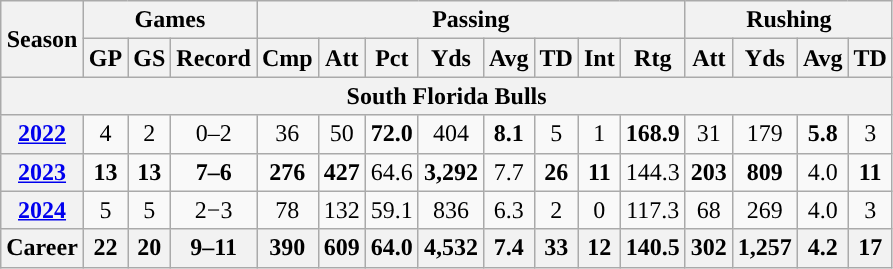<table class="wikitable" style="text-align:center;">
<tr>
<th rowspan="2">Season</th>
<th colspan="3">Games</th>
<th colspan="8">Passing</th>
<th colspan="5">Rushing</th>
</tr>
<tr>
<th>GP</th>
<th>GS</th>
<th>Record</th>
<th>Cmp</th>
<th>Att</th>
<th>Pct</th>
<th>Yds</th>
<th>Avg</th>
<th>TD</th>
<th>Int</th>
<th>Rtg</th>
<th>Att</th>
<th>Yds</th>
<th>Avg</th>
<th>TD</th>
</tr>
<tr>
<th colspan="16">South Florida Bulls</th>
</tr>
<tr>
<th><a href='#'>2022</a></th>
<td>4</td>
<td>2</td>
<td>0–2</td>
<td>36</td>
<td>50</td>
<td><strong>72.0</strong></td>
<td>404</td>
<td><strong>8.1</strong></td>
<td>5</td>
<td>1</td>
<td><strong>168.9</strong></td>
<td>31</td>
<td>179</td>
<td><strong>5.8</strong></td>
<td>3</td>
</tr>
<tr>
<th><a href='#'>2023</a></th>
<td><strong>13</strong></td>
<td><strong>13</strong></td>
<td><strong>7–6</strong></td>
<td><strong>276</strong></td>
<td><strong>427</strong></td>
<td>64.6</td>
<td><strong>3,292</strong></td>
<td>7.7</td>
<td><strong>26</strong></td>
<td><strong>11</strong></td>
<td>144.3</td>
<td><strong>203</strong></td>
<td><strong>809</strong></td>
<td>4.0</td>
<td><strong>11</strong></td>
</tr>
<tr>
<th><a href='#'>2024</a></th>
<td>5</td>
<td>5</td>
<td>2−3</td>
<td>78</td>
<td>132</td>
<td>59.1</td>
<td>836</td>
<td>6.3</td>
<td>2</td>
<td>0</td>
<td>117.3</td>
<td>68</td>
<td>269</td>
<td>4.0</td>
<td>3</td>
</tr>
<tr>
<th>Career</th>
<th>22</th>
<th>20</th>
<th>9–11</th>
<th>390</th>
<th>609</th>
<th>64.0</th>
<th>4,532</th>
<th>7.4</th>
<th>33</th>
<th>12</th>
<th>140.5</th>
<th>302</th>
<th>1,257</th>
<th>4.2</th>
<th>17</th>
</tr>
</table>
